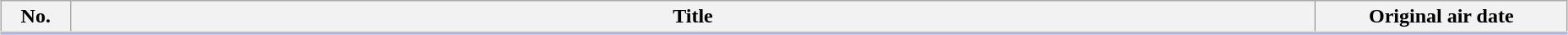<table class="wikitable" style="width:98%; margin:auto; background:#FFF;">
<tr style="border-bottom: 3px solid #CCF">
<th style="width:3em;">No.</th>
<th>Title</th>
<th style="width:12em;">Original air date</th>
</tr>
<tr>
</tr>
</table>
